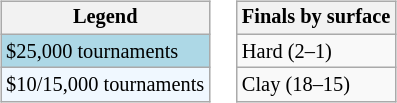<table>
<tr valign=top>
<td><br><table class="wikitable" style="font-size:85%">
<tr>
<th>Legend</th>
</tr>
<tr style="background:lightblue;">
<td>$25,000 tournaments</td>
</tr>
<tr style="background:#f0f8ff;">
<td>$10/15,000 tournaments</td>
</tr>
</table>
</td>
<td><br><table class="wikitable" style="font-size:85%">
<tr>
<th>Finals by surface</th>
</tr>
<tr>
<td>Hard (2–1)</td>
</tr>
<tr>
<td>Clay (18–15)</td>
</tr>
</table>
</td>
</tr>
</table>
